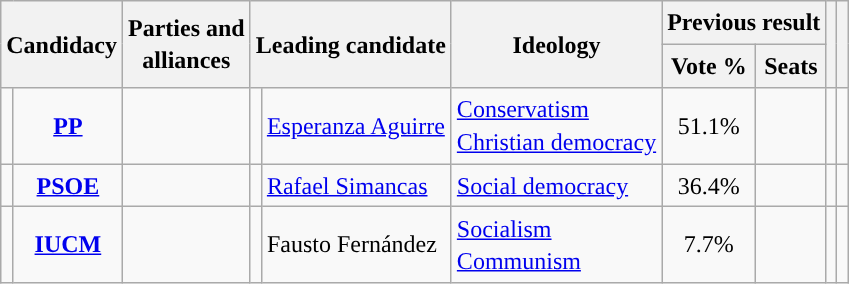<table class="wikitable" style="line-height:1.35em; text-align:left;">
<tr>
<th colspan="2" rowspan="2">Candidacy</th>
<th rowspan="2">Parties and<br>alliances</th>
<th colspan="2" rowspan="2">Leading candidate</th>
<th rowspan="2">Ideology</th>
<th colspan="2">Previous result</th>
<th rowspan="2"></th>
<th rowspan="2"></th>
</tr>
<tr>
<th>Vote %</th>
<th>Seats</th>
</tr>
<tr>
<td width="1" style="color:inherit;background:"></td>
<td align="center"><strong><a href='#'>PP</a></strong></td>
<td></td>
<td></td>
<td><a href='#'>Esperanza Aguirre</a></td>
<td><a href='#'>Conservatism</a><br><a href='#'>Christian democracy</a></td>
<td align="center">51.1%</td>
<td></td>
<td></td>
<td></td>
</tr>
<tr>
<td style="color:inherit;background:"></td>
<td align="center"><strong><a href='#'>PSOE</a></strong></td>
<td></td>
<td></td>
<td><a href='#'>Rafael Simancas</a></td>
<td><a href='#'>Social democracy</a></td>
<td align="center">36.4%</td>
<td></td>
<td></td>
<td></td>
</tr>
<tr>
<td style="color:inherit;background:"></td>
<td align="center"><strong><a href='#'>IUCM</a></strong></td>
<td></td>
<td></td>
<td>Fausto Fernández</td>
<td><a href='#'>Socialism</a><br><a href='#'>Communism</a></td>
<td align="center">7.7%</td>
<td></td>
<td></td>
<td></td>
</tr>
</table>
